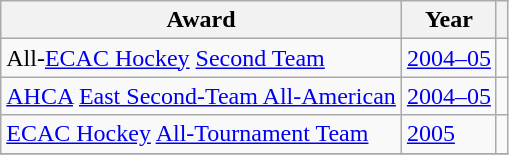<table class="wikitable">
<tr>
<th>Award</th>
<th>Year</th>
<th></th>
</tr>
<tr>
<td>All-<a href='#'>ECAC Hockey</a> <a href='#'>Second Team</a></td>
<td><a href='#'>2004–05</a></td>
<td></td>
</tr>
<tr>
<td><a href='#'>AHCA</a> <a href='#'>East Second-Team All-American</a></td>
<td><a href='#'>2004–05</a></td>
<td></td>
</tr>
<tr>
<td><a href='#'>ECAC Hockey</a> <a href='#'>All-Tournament Team</a></td>
<td><a href='#'>2005</a></td>
<td></td>
</tr>
<tr>
</tr>
</table>
